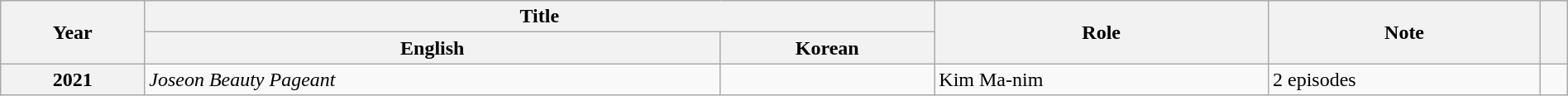<table class="wikitable sortable plainrowheaders" style="clear:none; font-size:100%; padding:0 auto; width:100%; margin:auto">
<tr>
<th rowspan="2" scope="col">Year</th>
<th colspan="2" scope="col">Title</th>
<th rowspan="2" scope="col">Role</th>
<th rowspan="2" scope="col" class="unsortable">Note</th>
<th rowspan="2" scope="col" class="unsortable"></th>
</tr>
<tr>
<th>English</th>
<th>Korean</th>
</tr>
<tr>
<th scope="row">2021</th>
<td><em>Joseon Beauty Pageant</em></td>
<td></td>
<td>Kim Ma-nim</td>
<td>2 episodes</td>
<td></td>
</tr>
</table>
